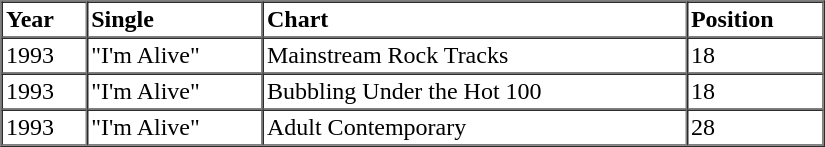<table border=1 cellspacing=0 cellpadding=2 width="550px">
<tr>
<th align="left">Year</th>
<th align="left">Single</th>
<th align="left">Chart</th>
<th align="left">Position</th>
</tr>
<tr>
<td align="left">1993</td>
<td align="left">"I'm Alive"</td>
<td align="left">Mainstream Rock Tracks</td>
<td align="left">18</td>
</tr>
<tr>
<td align="left">1993</td>
<td align="left">"I'm Alive"</td>
<td align="left">Bubbling Under the Hot 100</td>
<td align="left">18</td>
</tr>
<tr>
<td align="left">1993</td>
<td align="left">"I'm Alive"</td>
<td align="left">Adult Contemporary</td>
<td align="left">28</td>
</tr>
</table>
